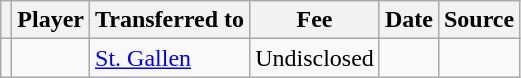<table class="wikitable plainrowheaders sortable">
<tr>
<th></th>
<th scope=col>Player</th>
<th !scope=col>Transferred to</th>
<th scope=col>Fee</th>
<th scope=col>Date</th>
<th scope=col>Source</th>
</tr>
<tr>
<td align=center></td>
<td> </td>
<td> <a href='#'>St. Gallen</a></td>
<td>Undisclosed</td>
<td></td>
<td></td>
</tr>
</table>
